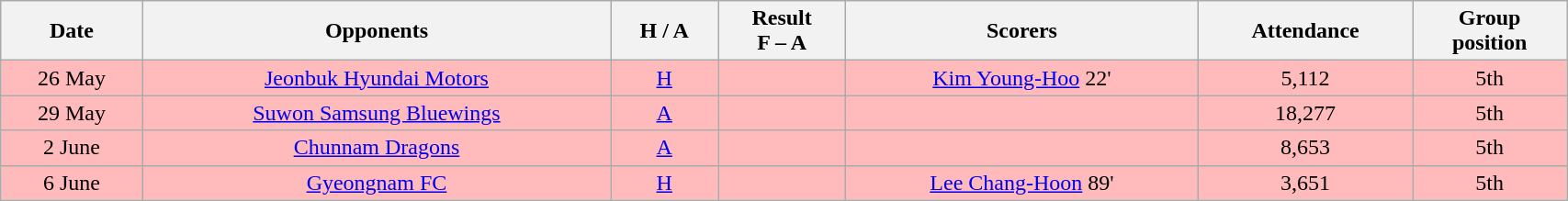<table class="wikitable" style="text-align:center; width:90%;">
<tr>
<th>Date</th>
<th>Opponents</th>
<th>H / A</th>
<th>Result<br>F – A</th>
<th>Scorers</th>
<th>Attendance</th>
<th>Group<br>position</th>
</tr>
<tr bgcolor="#ffbbbb">
<td>26 May</td>
<td><a href='#'>Jeonbuk Hyundai Motors</a></td>
<td><a href='#'>H</a></td>
<td></td>
<td><a href='#'>Kim Young-Hoo</a> 22'</td>
<td>5,112</td>
<td>5th</td>
</tr>
<tr bgcolor="#ffbbbb">
<td>29 May</td>
<td><a href='#'>Suwon Samsung Bluewings</a></td>
<td><a href='#'>A</a></td>
<td></td>
<td></td>
<td>18,277</td>
<td>5th</td>
</tr>
<tr bgcolor="#ffbbbb">
<td>2 June</td>
<td><a href='#'>Chunnam Dragons</a></td>
<td><a href='#'>A</a></td>
<td></td>
<td></td>
<td>8,653</td>
<td>5th</td>
</tr>
<tr bgcolor="#ffbbbb">
<td>6 June</td>
<td><a href='#'>Gyeongnam FC</a></td>
<td><a href='#'>H</a></td>
<td></td>
<td><a href='#'>Lee Chang-Hoon</a> 89'</td>
<td>3,651</td>
<td>5th</td>
</tr>
</table>
